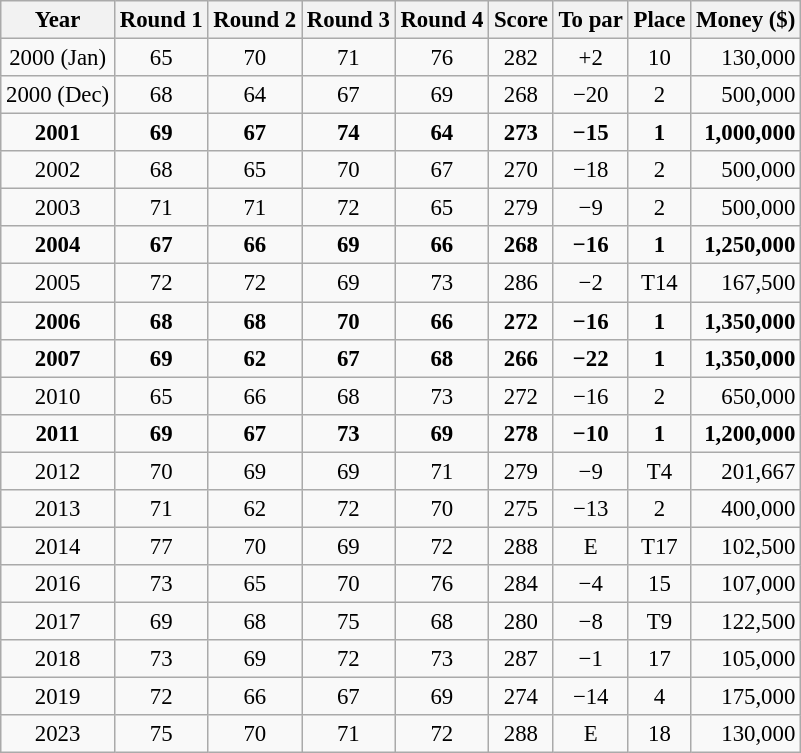<table class="wikitable" style="text-align:center; font-size:95%">
<tr>
<th>Year</th>
<th>Round 1</th>
<th>Round 2</th>
<th>Round 3</th>
<th>Round 4</th>
<th>Score</th>
<th>To par</th>
<th>Place</th>
<th>Money ($)</th>
</tr>
<tr>
<td>2000 (Jan)</td>
<td>65</td>
<td>70</td>
<td>71</td>
<td>76</td>
<td>282</td>
<td>+2</td>
<td>10</td>
<td align="right">130,000</td>
</tr>
<tr>
<td>2000 (Dec)</td>
<td>68</td>
<td>64</td>
<td>67</td>
<td>69</td>
<td>268</td>
<td>−20</td>
<td>2</td>
<td align="right">500,000</td>
</tr>
<tr>
<td><strong>2001</strong></td>
<td><strong>69</strong></td>
<td><strong>67</strong></td>
<td><strong>74</strong></td>
<td><strong>64</strong></td>
<td><strong>273</strong></td>
<td><strong>−15</strong></td>
<td><strong>1</strong></td>
<td align="right"><strong>1,000,000</strong></td>
</tr>
<tr>
<td>2002</td>
<td>68</td>
<td>65</td>
<td>70</td>
<td>67</td>
<td>270</td>
<td>−18</td>
<td>2</td>
<td align="right">500,000</td>
</tr>
<tr>
<td>2003</td>
<td>71</td>
<td>71</td>
<td>72</td>
<td>65</td>
<td>279</td>
<td>−9</td>
<td>2</td>
<td align="right">500,000</td>
</tr>
<tr>
<td><strong>2004</strong></td>
<td><strong>67</strong></td>
<td><strong>66</strong></td>
<td><strong>69</strong></td>
<td><strong>66</strong></td>
<td><strong>268</strong></td>
<td><strong>−16</strong></td>
<td><strong>1</strong></td>
<td align="right"><strong>1,250,000</strong></td>
</tr>
<tr>
<td>2005</td>
<td>72</td>
<td>72</td>
<td>69</td>
<td>73</td>
<td>286</td>
<td>−2</td>
<td>T14</td>
<td align="right">167,500</td>
</tr>
<tr>
<td><strong>2006</strong></td>
<td><strong>68</strong></td>
<td><strong>68</strong></td>
<td><strong>70</strong></td>
<td><strong>66</strong></td>
<td><strong>272</strong></td>
<td><strong>−16</strong></td>
<td><strong>1</strong></td>
<td align="right"><strong>1,350,000</strong></td>
</tr>
<tr>
<td><strong>2007</strong></td>
<td><strong>69</strong></td>
<td><strong>62</strong></td>
<td><strong>67</strong></td>
<td><strong>68</strong></td>
<td><strong>266</strong></td>
<td><strong>−22</strong></td>
<td><strong>1</strong></td>
<td align="right"><strong>1,350,000</strong></td>
</tr>
<tr>
<td>2010</td>
<td>65</td>
<td>66</td>
<td>68</td>
<td>73</td>
<td>272</td>
<td>−16</td>
<td>2</td>
<td align="right">650,000</td>
</tr>
<tr>
<td><strong>2011</strong></td>
<td><strong>69</strong></td>
<td><strong>67</strong></td>
<td><strong>73</strong></td>
<td><strong>69</strong></td>
<td><strong>278</strong></td>
<td><strong>−10</strong></td>
<td><strong>1</strong></td>
<td align="right"><strong>1,200,000</strong></td>
</tr>
<tr>
<td>2012</td>
<td>70</td>
<td>69</td>
<td>69</td>
<td>71</td>
<td>279</td>
<td>−9</td>
<td>T4</td>
<td align="right">201,667</td>
</tr>
<tr>
<td>2013</td>
<td>71</td>
<td>62</td>
<td>72</td>
<td>70</td>
<td>275</td>
<td>−13</td>
<td>2</td>
<td align="right">400,000</td>
</tr>
<tr>
<td>2014</td>
<td>77</td>
<td>70</td>
<td>69</td>
<td>72</td>
<td>288</td>
<td>E</td>
<td>T17</td>
<td align="right">102,500</td>
</tr>
<tr>
<td>2016</td>
<td>73</td>
<td>65</td>
<td>70</td>
<td>76</td>
<td>284</td>
<td>−4</td>
<td>15</td>
<td align="right">107,000</td>
</tr>
<tr>
<td>2017</td>
<td>69</td>
<td>68</td>
<td>75</td>
<td>68</td>
<td>280</td>
<td>−8</td>
<td>T9</td>
<td align="right">122,500</td>
</tr>
<tr>
<td>2018</td>
<td>73</td>
<td>69</td>
<td>72</td>
<td>73</td>
<td>287</td>
<td>−1</td>
<td>17</td>
<td align="right">105,000</td>
</tr>
<tr>
<td>2019</td>
<td>72</td>
<td>66</td>
<td>67</td>
<td>69</td>
<td>274</td>
<td>−14</td>
<td>4</td>
<td align="right">175,000</td>
</tr>
<tr>
<td>2023</td>
<td>75</td>
<td>70</td>
<td>71</td>
<td>72</td>
<td>288</td>
<td>E</td>
<td>18</td>
<td align="right">130,000</td>
</tr>
</table>
